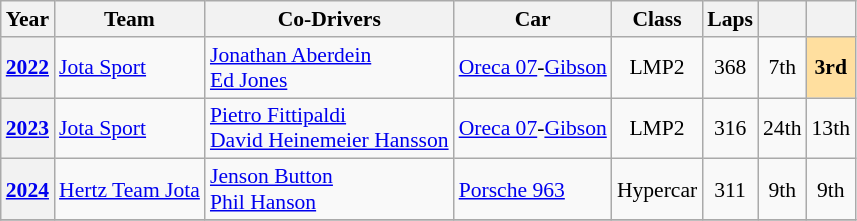<table class="wikitable" style="text-align:center; font-size:90%">
<tr>
<th>Year</th>
<th>Team</th>
<th>Co-Drivers</th>
<th>Car</th>
<th>Class</th>
<th>Laps</th>
<th></th>
<th></th>
</tr>
<tr>
<th><a href='#'>2022</a></th>
<td align="left"nowrap> <a href='#'>Jota Sport</a></td>
<td align="left"nowrap> <a href='#'>Jonathan Aberdein</a><br> <a href='#'>Ed Jones</a></td>
<td align="left"nowrap><a href='#'>Oreca 07</a>-<a href='#'>Gibson</a></td>
<td>LMP2</td>
<td>368</td>
<td>7th</td>
<td style="background:#FFDF9F;"><strong>3rd</strong></td>
</tr>
<tr>
<th><a href='#'>2023</a></th>
<td align="left"nowrap> <a href='#'>Jota Sport</a></td>
<td align="left"nowrap> <a href='#'>Pietro Fittipaldi</a><br> <a href='#'>David Heinemeier Hansson</a></td>
<td align="left" nowrap><a href='#'>Oreca 07</a>-<a href='#'>Gibson</a></td>
<td>LMP2</td>
<td>316</td>
<td>24th</td>
<td>13th</td>
</tr>
<tr>
<th><a href='#'>2024</a></th>
<td align="left"> <a href='#'>Hertz Team Jota</a></td>
<td align="left"> <a href='#'>Jenson Button</a><br> <a href='#'>Phil Hanson</a></td>
<td align="left"><a href='#'>Porsche 963</a></td>
<td>Hypercar</td>
<td>311</td>
<td>9th</td>
<td>9th</td>
</tr>
<tr>
</tr>
</table>
